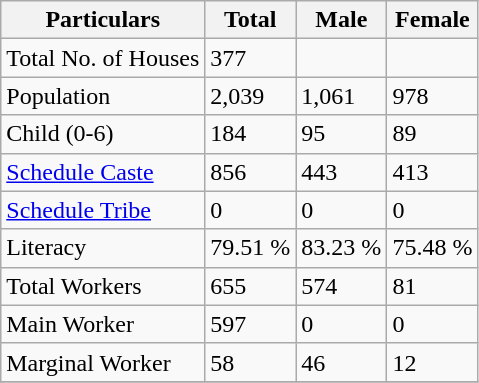<table class="wikitable sortable">
<tr>
<th>Particulars</th>
<th>Total</th>
<th>Male</th>
<th>Female</th>
</tr>
<tr>
<td>Total No. of Houses</td>
<td>377</td>
<td></td>
<td></td>
</tr>
<tr>
<td>Population</td>
<td>2,039</td>
<td>1,061</td>
<td>978</td>
</tr>
<tr>
<td>Child (0-6)</td>
<td>184</td>
<td>95</td>
<td>89</td>
</tr>
<tr>
<td><a href='#'>Schedule Caste</a></td>
<td>856</td>
<td>443</td>
<td>413</td>
</tr>
<tr>
<td><a href='#'>Schedule Tribe</a></td>
<td>0</td>
<td>0</td>
<td>0</td>
</tr>
<tr>
<td>Literacy</td>
<td>79.51   %</td>
<td>83.23   %</td>
<td>75.48  %</td>
</tr>
<tr>
<td>Total Workers</td>
<td>655</td>
<td>574</td>
<td>81</td>
</tr>
<tr>
<td>Main Worker</td>
<td>597</td>
<td>0</td>
<td>0</td>
</tr>
<tr>
<td>Marginal Worker</td>
<td>58</td>
<td>46</td>
<td>12</td>
</tr>
<tr>
</tr>
</table>
